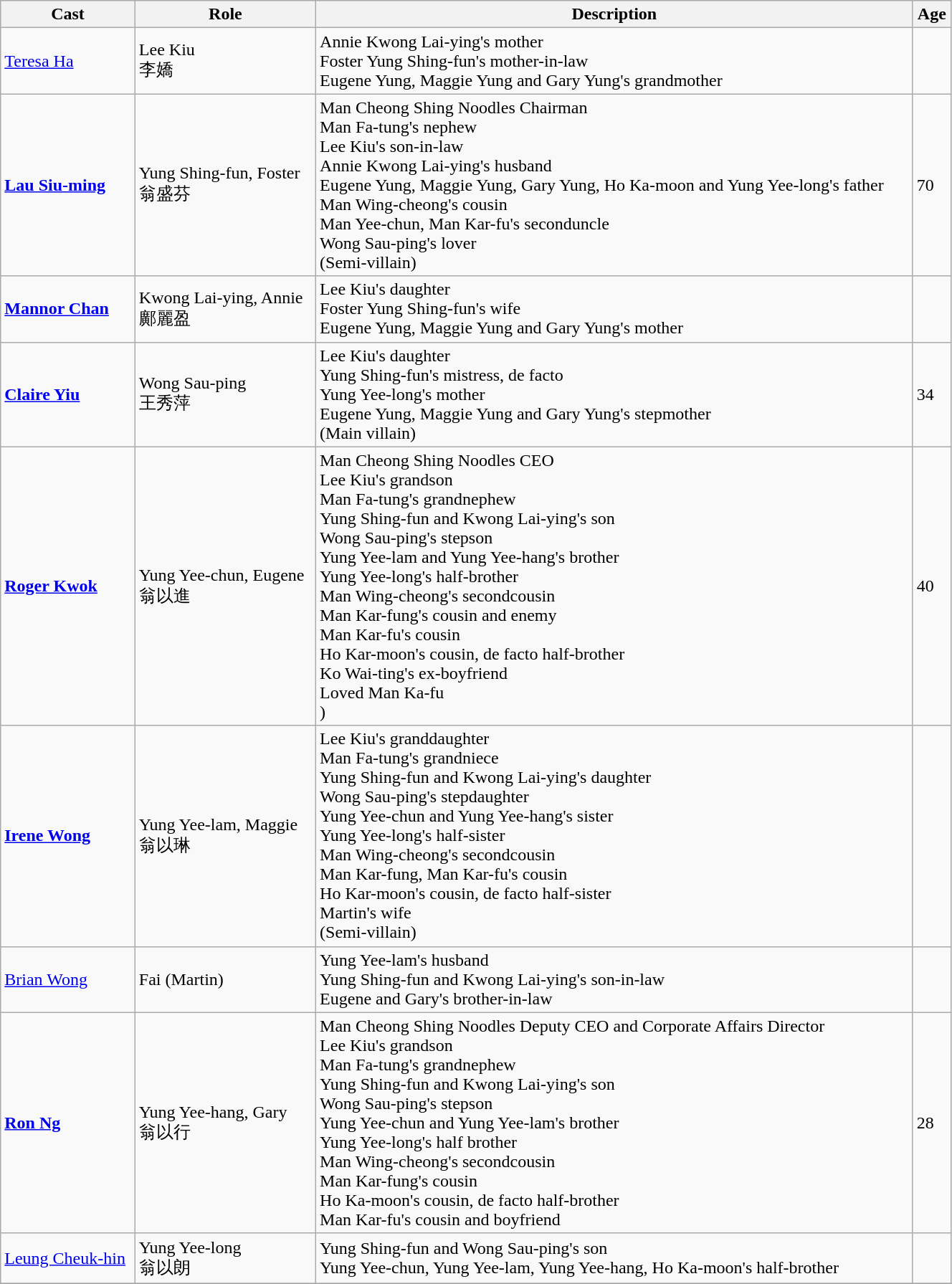<table class="wikitable" width="70%">
<tr>
<th>Cast</th>
<th>Role</th>
<th>Description</th>
<th>Age</th>
</tr>
<tr>
<td><a href='#'>Teresa Ha</a></td>
<td>Lee Kiu<br>李嬌</td>
<td>Annie Kwong Lai-ying's mother<br>Foster Yung Shing-fun's mother-in-law<br>Eugene Yung, Maggie Yung and Gary Yung's grandmother</td>
<td></td>
</tr>
<tr>
<td><strong><a href='#'>Lau Siu-ming</a></strong></td>
<td>Yung Shing-fun, Foster<br>翁盛芬</td>
<td>Man Cheong Shing Noodles Chairman<br>Man Fa-tung's nephew<br>Lee Kiu's son-in-law<br>Annie Kwong Lai-ying's husband<br>Eugene Yung, Maggie Yung, Gary Yung, Ho Ka-moon and Yung Yee-long's father<br>Man Wing-cheong's cousin<br>Man Yee-chun, Man Kar-fu's seconduncle<br>Wong Sau-ping's lover<br>(Semi-villain)</td>
<td>70</td>
</tr>
<tr>
<td><strong><a href='#'>Mannor Chan</a></strong></td>
<td>Kwong Lai-ying, Annie<br>鄺麗盈</td>
<td>Lee Kiu's daughter<br>Foster Yung Shing-fun's wife<br>Eugene Yung, Maggie Yung and Gary Yung's mother</td>
<td></td>
</tr>
<tr>
<td><strong><a href='#'>Claire Yiu</a></strong></td>
<td>Wong Sau-ping<br>王秀萍</td>
<td>Lee Kiu's daughter<br>Yung Shing-fun's mistress, de facto <br>Yung Yee-long's mother<br>Eugene Yung, Maggie Yung and Gary Yung's stepmother<br>(Main villain)</td>
<td>34</td>
</tr>
<tr>
<td><strong><a href='#'>Roger Kwok</a></strong></td>
<td>Yung Yee-chun, Eugene<br>翁以進</td>
<td>Man Cheong Shing Noodles CEO<br>Lee Kiu's grandson<br>Man Fa-tung's grandnephew<br>Yung Shing-fun and Kwong Lai-ying's son<br>Wong Sau-ping's stepson<br>Yung Yee-lam and Yung Yee-hang's brother<br>Yung Yee-long's half-brother<br>Man Wing-cheong's secondcousin<br>Man Kar-fung's cousin and enemy<br>Man Kar-fu's cousin<br>Ho Kar-moon's cousin, de facto half-brother<br>Ko Wai-ting's ex-boyfriend<br>Loved Man Ka-fu<br>)</td>
<td>40</td>
</tr>
<tr>
<td><strong><a href='#'>Irene Wong</a></strong></td>
<td>Yung Yee-lam, Maggie<br>翁以琳</td>
<td>Lee Kiu's granddaughter<br>Man Fa-tung's grandniece<br>Yung Shing-fun and Kwong Lai-ying's daughter<br>Wong Sau-ping's stepdaughter<br>Yung Yee-chun and Yung Yee-hang's sister<br>Yung Yee-long's half-sister<br>Man Wing-cheong's secondcousin<br>Man Kar-fung, Man Kar-fu's cousin<br>Ho Kar-moon's cousin, de facto half-sister<br>Martin's wife<br>(Semi-villain)</td>
<td></td>
</tr>
<tr>
<td><a href='#'>Brian Wong</a></td>
<td>Fai (Martin)</td>
<td>Yung Yee-lam's husband<br>Yung Shing-fun and Kwong Lai-ying's son-in-law<br>Eugene and Gary's brother-in-law</td>
<td></td>
</tr>
<tr>
<td><strong><a href='#'>Ron Ng</a></strong></td>
<td>Yung Yee-hang, Gary<br>翁以行</td>
<td>Man Cheong Shing Noodles Deputy CEO and Corporate Affairs Director<br>Lee Kiu's grandson<br>Man Fa-tung's grandnephew<br>Yung Shing-fun and Kwong Lai-ying's son<br>Wong Sau-ping's stepson<br>Yung Yee-chun and Yung Yee-lam's brother<br>Yung Yee-long's half brother<br>Man Wing-cheong's secondcousin<br>Man Kar-fung's cousin<br>Ho Ka-moon's cousin, de facto half-brother<br>Man Kar-fu's cousin and boyfriend<br></td>
<td>28</td>
</tr>
<tr>
<td><a href='#'>Leung Cheuk-hin</a></td>
<td>Yung Yee-long<br>翁以朗</td>
<td>Yung Shing-fun and Wong Sau-ping's son<br>Yung Yee-chun, Yung Yee-lam, Yung Yee-hang, Ho Ka-moon's half-brother</td>
<td></td>
</tr>
<tr>
</tr>
</table>
